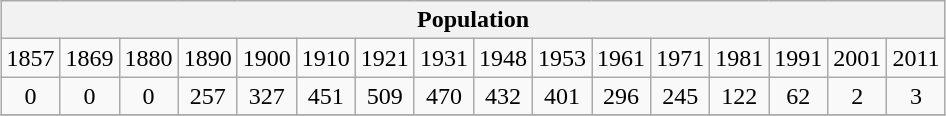<table class="wikitable" style="margin: 0.5em auto; text-align: center;">
<tr>
<th colspan="16">Population</th>
</tr>
<tr>
<td>1857</td>
<td>1869</td>
<td>1880</td>
<td>1890</td>
<td>1900</td>
<td>1910</td>
<td>1921</td>
<td>1931</td>
<td>1948</td>
<td>1953</td>
<td>1961</td>
<td>1971</td>
<td>1981</td>
<td>1991</td>
<td>2001</td>
<td>2011</td>
</tr>
<tr>
<td>0</td>
<td>0</td>
<td>0</td>
<td>257</td>
<td>327</td>
<td>451</td>
<td>509</td>
<td>470</td>
<td>432</td>
<td>401</td>
<td>296</td>
<td>245</td>
<td>122</td>
<td>62</td>
<td>2</td>
<td>3</td>
</tr>
<tr>
</tr>
</table>
